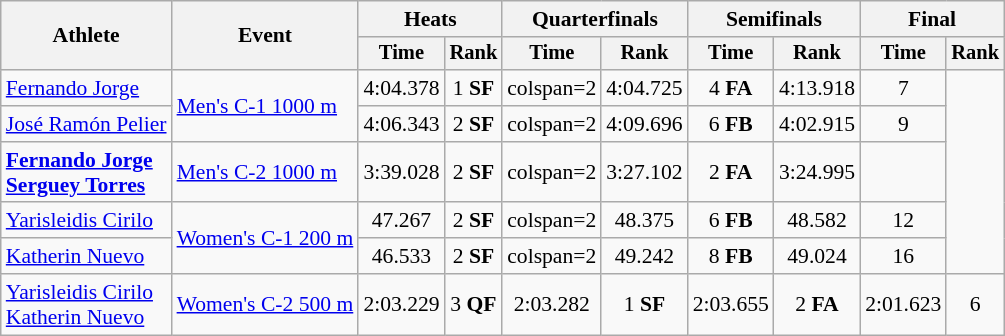<table class=wikitable style="font-size:90%">
<tr>
<th rowspan="2">Athlete</th>
<th rowspan="2">Event</th>
<th colspan=2>Heats</th>
<th colspan=2>Quarterfinals</th>
<th colspan=2>Semifinals</th>
<th colspan=2>Final</th>
</tr>
<tr style="font-size:95%">
<th>Time</th>
<th>Rank</th>
<th>Time</th>
<th>Rank</th>
<th>Time</th>
<th>Rank</th>
<th>Time</th>
<th>Rank</th>
</tr>
<tr align=center>
<td align=left><a href='#'>Fernando Jorge</a></td>
<td align=left rowspan=2><a href='#'>Men's C-1 1000 m</a></td>
<td>4:04.378</td>
<td>1 <strong>SF</strong></td>
<td>colspan=2 </td>
<td>4:04.725</td>
<td>4 <strong>FA</strong></td>
<td>4:13.918</td>
<td>7</td>
</tr>
<tr align=center>
<td align=left><a href='#'>José Ramón Pelier</a></td>
<td>4:06.343</td>
<td>2 <strong>SF</strong></td>
<td>colspan=2 </td>
<td>4:09.696</td>
<td>6 <strong>FB</strong></td>
<td>4:02.915</td>
<td>9</td>
</tr>
<tr align=center>
<td align=left><strong><a href='#'>Fernando Jorge</a><br><a href='#'>Serguey Torres</a></strong></td>
<td align=left><a href='#'>Men's C-2 1000 m</a></td>
<td>3:39.028</td>
<td>2 <strong>SF</strong></td>
<td>colspan=2 </td>
<td>3:27.102</td>
<td>2 <strong>FA</strong></td>
<td>3:24.995</td>
<td></td>
</tr>
<tr align=center>
<td align=left><a href='#'>Yarisleidis Cirilo</a></td>
<td align=left rowspan=2><a href='#'>Women's C-1 200 m</a></td>
<td>47.267</td>
<td>2 <strong>SF</strong></td>
<td>colspan=2 </td>
<td>48.375</td>
<td>6 <strong>FB</strong></td>
<td>48.582</td>
<td>12</td>
</tr>
<tr align=center>
<td align=left><a href='#'>Katherin Nuevo</a></td>
<td>46.533</td>
<td>2 <strong>SF</strong></td>
<td>colspan=2 </td>
<td>49.242</td>
<td>8 <strong>FB</strong></td>
<td>49.024</td>
<td>16</td>
</tr>
<tr align=center>
<td align=left><a href='#'>Yarisleidis Cirilo</a><br><a href='#'>Katherin Nuevo</a></td>
<td align="left"><a href='#'>Women's C-2 500 m</a></td>
<td>2:03.229</td>
<td>3 <strong>QF</strong></td>
<td>2:03.282</td>
<td>1 <strong>SF</strong></td>
<td>2:03.655</td>
<td>2 <strong>FA</strong></td>
<td>2:01.623</td>
<td>6</td>
</tr>
</table>
